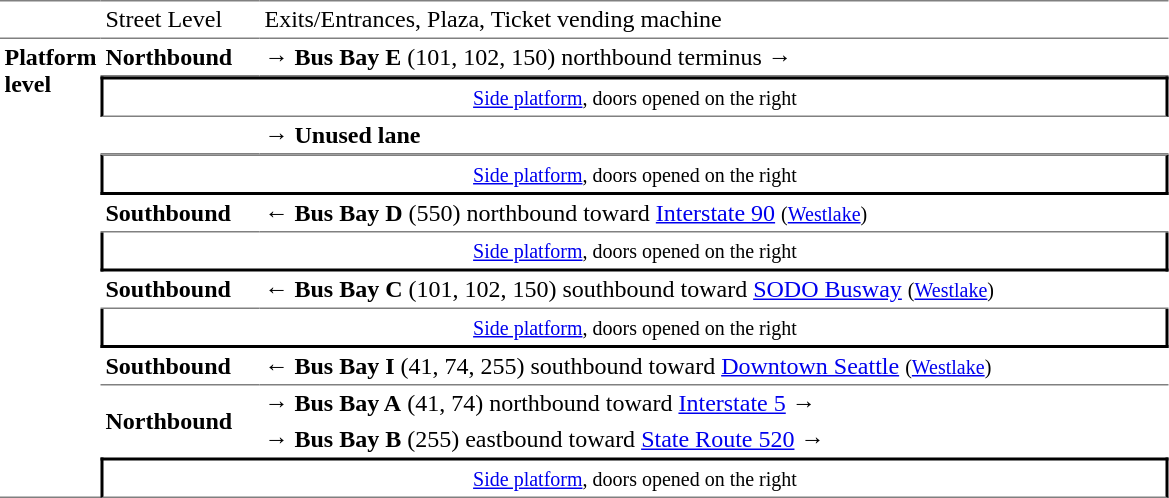<table border=0 cellspacing=0 cellpadding=3>
<tr>
<td style="border-bottom:solid 1px gray;border-top:solid 1px gray;" width=50 valign=top></td>
<td style="border-bottom:solid 1px gray;border-top:solid 1px gray;" width=100 valign=top>Street Level</td>
<td style="border-bottom:solid 1px gray;border-top:solid 1px gray;" width=600 valign=top>Exits/Entrances, Plaza, Ticket vending machine</td>
</tr>
<tr>
<td style="border-bottom:solid 1px gray;" width=50 rowspan=12 valign=top><strong>Platform<br>level</strong></td>
<td style="border-bottom:solid 1px gray;" width=100><strong>Northbound</strong></td>
<td style="border-bottom:solid 1px gray;" width=600><span>→</span> <strong>Bus Bay E</strong> (101, 102, 150) northbound terminus →</td>
</tr>
<tr>
<td style="border-top:solid 2px black;border-right:solid 2px black;border-left:solid 2px black;border-bottom:solid 1px gray;text-align:center;" colspan=2><small><a href='#'>Side platform</a>, doors opened on the right</small></td>
</tr>
<tr>
<td style="border-bottom:solid 1px gray;" width=100> </td>
<td style="border-bottom:solid 1px gray;" width=600><span>→</span> <strong>Unused lane</strong></td>
</tr>
<tr>
<td style="border-top:solid 1px gray;border-right:solid 2px black;border-left:solid 2px black;border-bottom:solid 2px black;text-align:center;" colspan=2><small><a href='#'>Side platform</a>, doors opened on the right</small></td>
</tr>
<tr>
<td style="border-bottom:solid 1px gray;" width=100><strong>Southbound</strong></td>
<td style="border-bottom:solid 1px gray;" width=600>← <strong>Bus Bay D</strong> (550) northbound toward <a href='#'>Interstate 90</a> <small>(<a href='#'>Westlake</a>)</small></td>
</tr>
<tr>
<td style="border-bottom:solid 1px gray;border-right:solid 2px black;border-left:solid 2px black;border-bottom:solid 2px black;text-align:center;" colspan=2><small><a href='#'>Side platform</a>, doors opened on the right</small></td>
</tr>
<tr>
<td style="border-bottom:solid 1px gray;" width=100><strong>Southbound</strong></td>
<td style="border-bottom:solid 1px gray;" width=600>← <strong>Bus Bay C</strong> (101, 102, 150) southbound toward <a href='#'>SODO Busway</a> <small>(<a href='#'>Westlake</a>)</small></td>
</tr>
<tr>
<td style="border-bottom:solid 1px gray;border-right:solid 2px black;border-left:solid 2px black;border-bottom:solid 2px black;text-align:center;" colspan=2><small><a href='#'>Side platform</a>, doors opened on the right</small></td>
</tr>
<tr>
<td style="border-bottom:solid 1px gray;" width=100><strong>Southbound</strong></td>
<td style="border-bottom:solid 1px gray;" width=600>← <strong>Bus Bay I</strong> (41, 74, 255) southbound toward <a href='#'>Downtown Seattle</a> <small>(<a href='#'>Westlake</a>)</small></td>
</tr>
<tr>
<td style="border-bottom:solid 0px gray;" width=100 rowspan=2><strong>Northbound</strong></td>
<td style="border-bottom:solid 0px gray;" width=600><span>→</span> <strong>Bus Bay A</strong> (41, 74) northbound toward <a href='#'>Interstate 5</a> →</td>
</tr>
<tr>
<td style="border-bottom:solid 0px gray;" width=600><span>→</span> <strong>Bus Bay B</strong> (255) eastbound toward <a href='#'>State Route 520</a> →</td>
</tr>
<tr>
<td style="border-top:solid 2px black;border-right:solid 2px black;border-left:solid 2px black;border-bottom:solid 1px gray;text-align:center;" colspan=2><small><a href='#'>Side platform</a>, doors opened on the right</small></td>
</tr>
</table>
